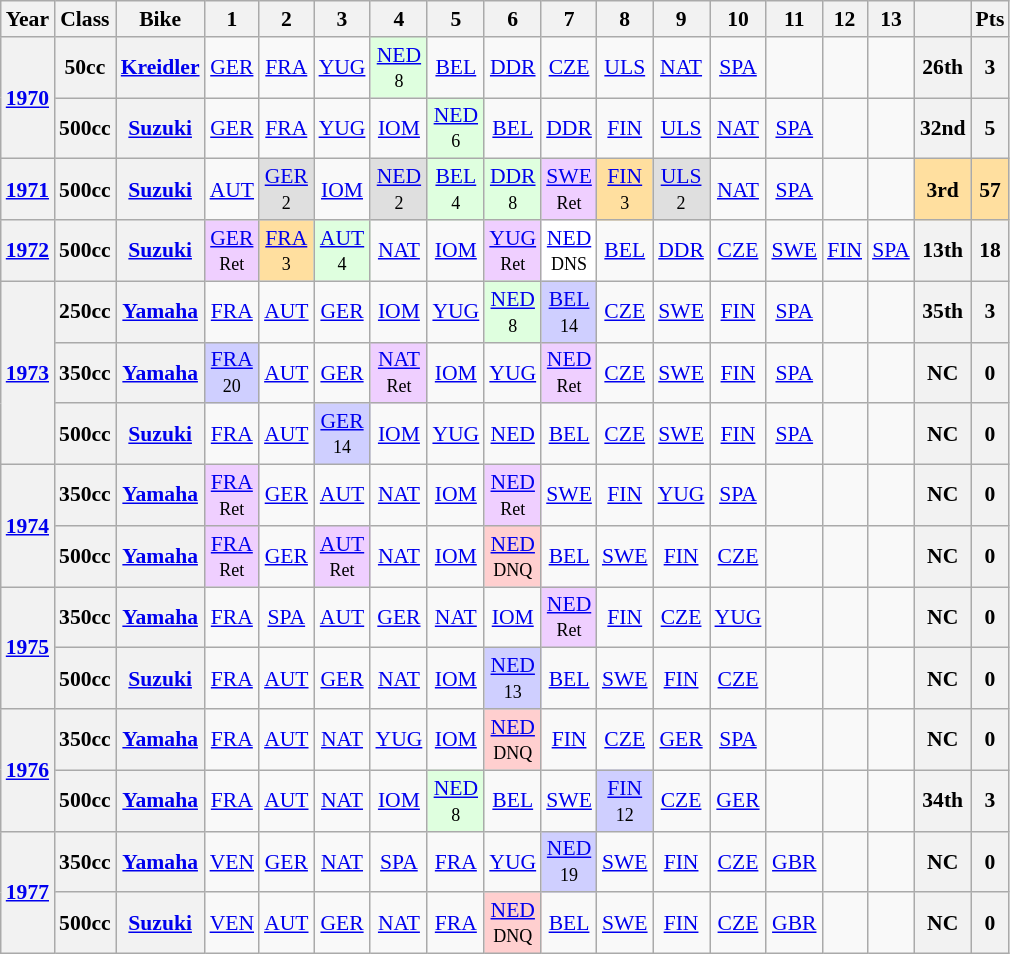<table class="wikitable" style="text-align:center; font-size:90%;">
<tr>
<th>Year</th>
<th>Class</th>
<th>Bike</th>
<th>1</th>
<th>2</th>
<th>3</th>
<th>4</th>
<th>5</th>
<th>6</th>
<th>7</th>
<th>8</th>
<th>9</th>
<th>10</th>
<th>11</th>
<th>12</th>
<th>13</th>
<th></th>
<th>Pts</th>
</tr>
<tr>
<th rowspan=2><a href='#'>1970</a></th>
<th>50cc</th>
<th><a href='#'>Kreidler</a></th>
<td><a href='#'>GER</a></td>
<td><a href='#'>FRA</a></td>
<td><a href='#'>YUG</a></td>
<td style="background:#DFFFDF;"><a href='#'>NED</a><br><small>8</small></td>
<td><a href='#'>BEL</a></td>
<td><a href='#'>DDR</a></td>
<td><a href='#'>CZE</a></td>
<td><a href='#'>ULS</a></td>
<td><a href='#'>NAT</a></td>
<td><a href='#'>SPA</a></td>
<td></td>
<td></td>
<td></td>
<th>26th</th>
<th>3</th>
</tr>
<tr>
<th>500cc</th>
<th><a href='#'>Suzuki</a></th>
<td><a href='#'>GER</a></td>
<td><a href='#'>FRA</a></td>
<td><a href='#'>YUG</a></td>
<td><a href='#'>IOM</a></td>
<td style="background:#DFFFDF;"><a href='#'>NED</a><br><small>6</small></td>
<td><a href='#'>BEL</a></td>
<td><a href='#'>DDR</a></td>
<td><a href='#'>FIN</a></td>
<td><a href='#'>ULS</a></td>
<td><a href='#'>NAT</a></td>
<td><a href='#'>SPA</a></td>
<td></td>
<td></td>
<th>32nd</th>
<th>5</th>
</tr>
<tr>
<th><a href='#'>1971</a></th>
<th>500cc</th>
<th><a href='#'>Suzuki</a></th>
<td><a href='#'>AUT</a></td>
<td style="background:#DFDFDF;"><a href='#'>GER</a><br><small>2</small></td>
<td><a href='#'>IOM</a></td>
<td style="background:#DFDFDF;"><a href='#'>NED</a><br><small>2</small></td>
<td style="background:#DFFFDF;"><a href='#'>BEL</a><br><small>4</small></td>
<td style="background:#DFFFDF;"><a href='#'>DDR</a><br><small>8</small></td>
<td style="background:#EFCFFF;"><a href='#'>SWE</a><br><small>Ret</small></td>
<td style="background:#FFDF9F;"><a href='#'>FIN</a><br><small>3</small></td>
<td style="background:#DFDFDF;"><a href='#'>ULS</a><br><small>2</small></td>
<td><a href='#'>NAT</a></td>
<td><a href='#'>SPA</a></td>
<td></td>
<td></td>
<th style="background:#FFDF9F;">3rd</th>
<th style="background:#FFDF9F;">57</th>
</tr>
<tr>
<th><a href='#'>1972</a></th>
<th>500cc</th>
<th><a href='#'>Suzuki</a></th>
<td style="background:#EFCFFF;"><a href='#'>GER</a><br><small>Ret</small></td>
<td style="background:#FFDF9F;"><a href='#'>FRA</a><br><small>3</small></td>
<td style="background:#DFFFDF;"><a href='#'>AUT</a><br><small>4</small></td>
<td><a href='#'>NAT</a></td>
<td><a href='#'>IOM</a></td>
<td style="background:#EFCFFF;"><a href='#'>YUG</a><br><small>Ret</small></td>
<td style="background:#FFFFFF;"><a href='#'>NED</a><br><small>DNS</small></td>
<td><a href='#'>BEL</a></td>
<td><a href='#'>DDR</a></td>
<td><a href='#'>CZE</a></td>
<td><a href='#'>SWE</a></td>
<td><a href='#'>FIN</a></td>
<td><a href='#'>SPA</a></td>
<th>13th</th>
<th>18</th>
</tr>
<tr>
<th rowspan=3><a href='#'>1973</a></th>
<th>250cc</th>
<th><a href='#'>Yamaha</a></th>
<td><a href='#'>FRA</a></td>
<td><a href='#'>AUT</a></td>
<td><a href='#'>GER</a></td>
<td><a href='#'>IOM</a></td>
<td><a href='#'>YUG</a></td>
<td style="background:#DFFFDF;"><a href='#'>NED</a><br><small>8</small></td>
<td style="background:#CFCFFF;"><a href='#'>BEL</a><br><small>14</small></td>
<td><a href='#'>CZE</a></td>
<td><a href='#'>SWE</a></td>
<td><a href='#'>FIN</a></td>
<td><a href='#'>SPA</a></td>
<td></td>
<td></td>
<th>35th</th>
<th>3</th>
</tr>
<tr>
<th>350cc</th>
<th><a href='#'>Yamaha</a></th>
<td style="background:#CFCFFF;"><a href='#'>FRA</a><br><small>20</small></td>
<td><a href='#'>AUT</a></td>
<td><a href='#'>GER</a></td>
<td style="background:#EFCFFF;"><a href='#'>NAT</a><br><small>Ret</small></td>
<td><a href='#'>IOM</a></td>
<td><a href='#'>YUG</a></td>
<td style="background:#EFCFFF;"><a href='#'>NED</a><br><small>Ret</small></td>
<td><a href='#'>CZE</a></td>
<td><a href='#'>SWE</a></td>
<td><a href='#'>FIN</a></td>
<td><a href='#'>SPA</a></td>
<td></td>
<td></td>
<th>NC</th>
<th>0</th>
</tr>
<tr>
<th>500cc</th>
<th><a href='#'>Suzuki</a></th>
<td><a href='#'>FRA</a></td>
<td><a href='#'>AUT</a></td>
<td style="background:#CFCFFF;"><a href='#'>GER</a><br><small>14</small></td>
<td><a href='#'>IOM</a></td>
<td><a href='#'>YUG</a></td>
<td><a href='#'>NED</a></td>
<td><a href='#'>BEL</a></td>
<td><a href='#'>CZE</a></td>
<td><a href='#'>SWE</a></td>
<td><a href='#'>FIN</a></td>
<td><a href='#'>SPA</a></td>
<td></td>
<td></td>
<th>NC</th>
<th>0</th>
</tr>
<tr>
<th rowspan=2><a href='#'>1974</a></th>
<th>350cc</th>
<th><a href='#'>Yamaha</a></th>
<td style="background:#EFCFFF;"><a href='#'>FRA</a><br><small>Ret</small></td>
<td><a href='#'>GER</a></td>
<td><a href='#'>AUT</a></td>
<td><a href='#'>NAT</a></td>
<td><a href='#'>IOM</a></td>
<td style="background:#EFCFFF;"><a href='#'>NED</a><br><small>Ret</small></td>
<td><a href='#'>SWE</a></td>
<td><a href='#'>FIN</a></td>
<td><a href='#'>YUG</a></td>
<td><a href='#'>SPA</a></td>
<td></td>
<td></td>
<td></td>
<th>NC</th>
<th>0</th>
</tr>
<tr>
<th>500cc</th>
<th><a href='#'>Yamaha</a></th>
<td style="background:#EFCFFF;"><a href='#'>FRA</a><br><small>Ret</small></td>
<td><a href='#'>GER</a></td>
<td style="background:#EFCFFF;"><a href='#'>AUT</a><br><small>Ret</small></td>
<td><a href='#'>NAT</a></td>
<td><a href='#'>IOM</a></td>
<td style="background:#FFCFCF;"><a href='#'>NED</a><br><small>DNQ</small></td>
<td><a href='#'>BEL</a></td>
<td><a href='#'>SWE</a></td>
<td><a href='#'>FIN</a></td>
<td><a href='#'>CZE</a></td>
<td></td>
<td></td>
<td></td>
<th>NC</th>
<th>0</th>
</tr>
<tr>
<th rowspan=2><a href='#'>1975</a></th>
<th>350cc</th>
<th><a href='#'>Yamaha</a></th>
<td><a href='#'>FRA</a></td>
<td><a href='#'>SPA</a></td>
<td><a href='#'>AUT</a></td>
<td><a href='#'>GER</a></td>
<td><a href='#'>NAT</a></td>
<td><a href='#'>IOM</a></td>
<td style="background:#EFCFFF;"><a href='#'>NED</a><br><small>Ret</small></td>
<td><a href='#'>FIN</a></td>
<td><a href='#'>CZE</a></td>
<td><a href='#'>YUG</a></td>
<td></td>
<td></td>
<td></td>
<th>NC</th>
<th>0</th>
</tr>
<tr>
<th>500cc</th>
<th><a href='#'>Suzuki</a></th>
<td><a href='#'>FRA</a></td>
<td><a href='#'>AUT</a></td>
<td><a href='#'>GER</a></td>
<td><a href='#'>NAT</a></td>
<td><a href='#'>IOM</a></td>
<td style="background:#CFCFFF;"><a href='#'>NED</a><br><small>13</small></td>
<td><a href='#'>BEL</a></td>
<td><a href='#'>SWE</a></td>
<td><a href='#'>FIN</a></td>
<td><a href='#'>CZE</a></td>
<td></td>
<td></td>
<td></td>
<th>NC</th>
<th>0</th>
</tr>
<tr>
<th rowspan=2><a href='#'>1976</a></th>
<th>350cc</th>
<th><a href='#'>Yamaha</a></th>
<td><a href='#'>FRA</a></td>
<td><a href='#'>AUT</a></td>
<td><a href='#'>NAT</a></td>
<td><a href='#'>YUG</a></td>
<td><a href='#'>IOM</a></td>
<td style="background:#FFCFCF;"><a href='#'>NED</a><br><small>DNQ</small></td>
<td><a href='#'>FIN</a></td>
<td><a href='#'>CZE</a></td>
<td><a href='#'>GER</a></td>
<td><a href='#'>SPA</a></td>
<td></td>
<td></td>
<td></td>
<th>NC</th>
<th>0</th>
</tr>
<tr>
<th>500cc</th>
<th><a href='#'>Yamaha</a></th>
<td><a href='#'>FRA</a></td>
<td><a href='#'>AUT</a></td>
<td><a href='#'>NAT</a></td>
<td><a href='#'>IOM</a></td>
<td style="background:#DFFFDF;"><a href='#'>NED</a><br><small>8</small></td>
<td><a href='#'>BEL</a></td>
<td><a href='#'>SWE</a></td>
<td style="background:#CFCFFF;"><a href='#'>FIN</a><br><small>12</small></td>
<td><a href='#'>CZE</a></td>
<td><a href='#'>GER</a></td>
<td></td>
<td></td>
<td></td>
<th>34th</th>
<th>3</th>
</tr>
<tr>
<th rowspan=2><a href='#'>1977</a></th>
<th>350cc</th>
<th><a href='#'>Yamaha</a></th>
<td><a href='#'>VEN</a></td>
<td><a href='#'>GER</a></td>
<td><a href='#'>NAT</a></td>
<td><a href='#'>SPA</a></td>
<td><a href='#'>FRA</a></td>
<td><a href='#'>YUG</a></td>
<td style="background:#CFCFFF;"><a href='#'>NED</a><br><small>19</small></td>
<td><a href='#'>SWE</a></td>
<td><a href='#'>FIN</a></td>
<td><a href='#'>CZE</a></td>
<td><a href='#'>GBR</a></td>
<td></td>
<td></td>
<th>NC</th>
<th>0</th>
</tr>
<tr>
<th>500cc</th>
<th><a href='#'>Suzuki</a></th>
<td><a href='#'>VEN</a></td>
<td><a href='#'>AUT</a></td>
<td><a href='#'>GER</a></td>
<td><a href='#'>NAT</a></td>
<td><a href='#'>FRA</a></td>
<td style="background:#FFCFCF;"><a href='#'>NED</a><br><small>DNQ</small></td>
<td><a href='#'>BEL</a></td>
<td><a href='#'>SWE</a></td>
<td><a href='#'>FIN</a></td>
<td><a href='#'>CZE</a></td>
<td><a href='#'>GBR</a></td>
<td></td>
<td></td>
<th>NC</th>
<th>0</th>
</tr>
</table>
